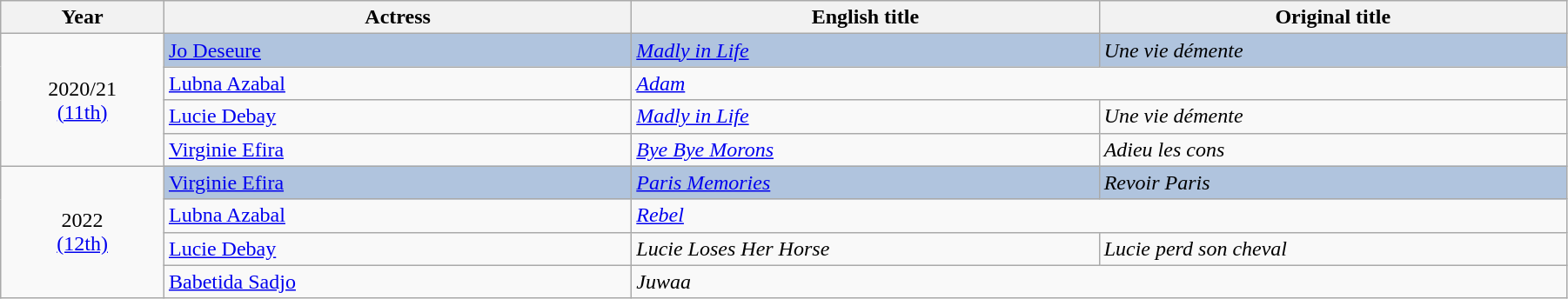<table class="wikitable" width="95%" cellpadding="5">
<tr>
<th width="100"><strong>Year</strong></th>
<th width="300"><strong>Actress</strong></th>
<th width="300"><strong>English title</strong></th>
<th width="300"><strong>Original title</strong></th>
</tr>
<tr>
<td rowspan="4" style="text-align:center;">2020/21<br><a href='#'>(11th)</a></td>
<td style="background:#B0C4DE;"><a href='#'>Jo Deseure</a></td>
<td style="background:#B0C4DE;"><em><a href='#'>Madly in Life</a></em></td>
<td style="background:#B0C4DE;"><em>Une vie démente</em></td>
</tr>
<tr>
<td><a href='#'>Lubna Azabal</a></td>
<td colspan="2"><em><a href='#'>Adam</a></em></td>
</tr>
<tr>
<td><a href='#'>Lucie Debay</a></td>
<td><em><a href='#'>Madly in Life</a></em></td>
<td><em>Une vie démente</em></td>
</tr>
<tr>
<td><a href='#'>Virginie Efira</a></td>
<td><em><a href='#'>Bye Bye Morons</a></em></td>
<td><em>Adieu les cons</em></td>
</tr>
<tr>
<td rowspan="4" style="text-align:center;">2022<br><a href='#'>(12th)</a></td>
<td style="background:#B0C4DE;"><a href='#'>Virginie Efira</a></td>
<td style="background:#B0C4DE;"><em><a href='#'>Paris Memories</a></em></td>
<td style="background:#B0C4DE;"><em>Revoir Paris</em></td>
</tr>
<tr>
<td><a href='#'>Lubna Azabal</a></td>
<td colspan="2"><em><a href='#'>Rebel</a></em></td>
</tr>
<tr>
<td><a href='#'>Lucie Debay</a></td>
<td><em>Lucie Loses Her Horse</em></td>
<td><em>Lucie perd son cheval</em></td>
</tr>
<tr>
<td><a href='#'>Babetida Sadjo</a></td>
<td colspan="2"><em>Juwaa</em></td>
</tr>
</table>
